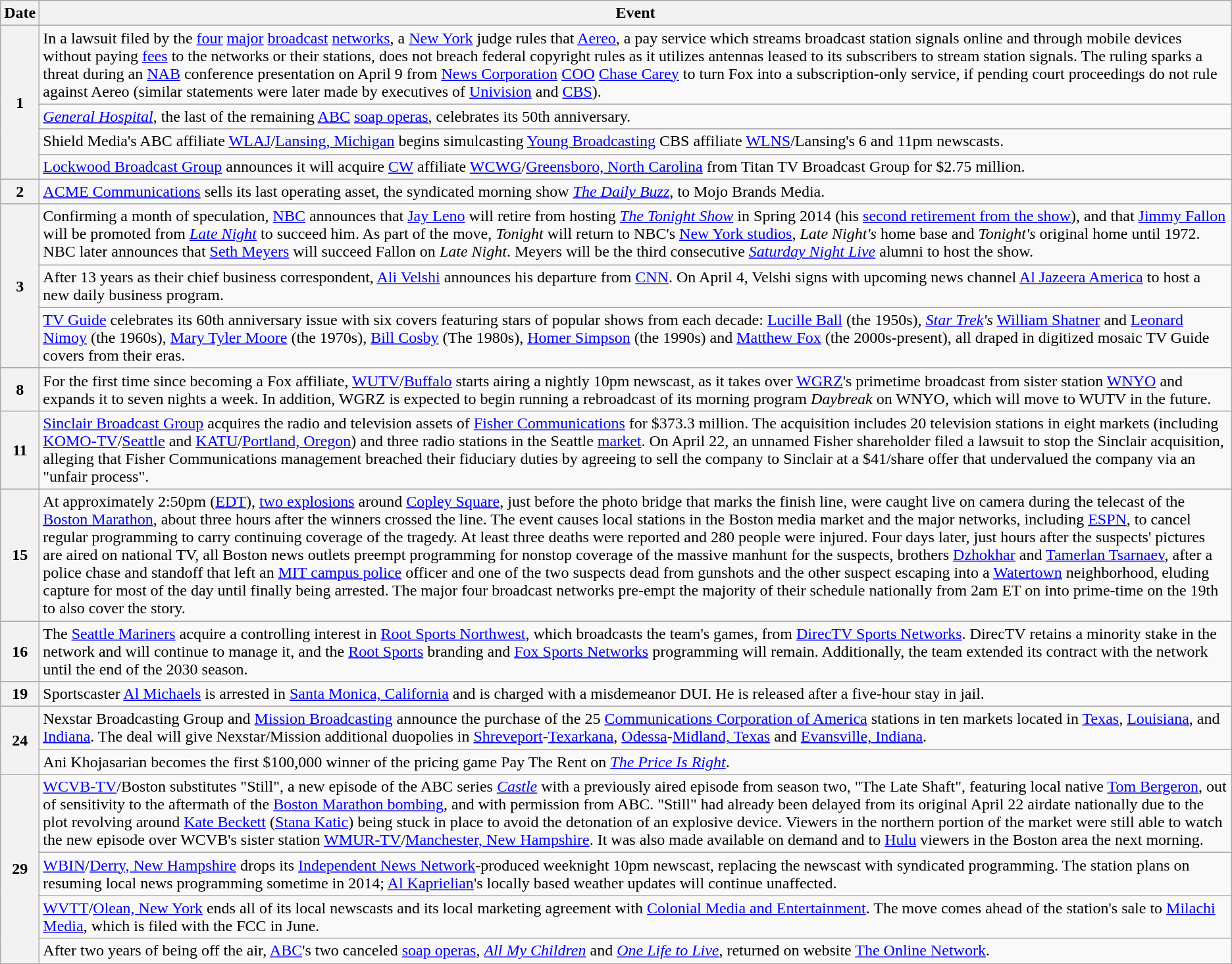<table class="wikitable">
<tr>
<th>Date</th>
<th>Event</th>
</tr>
<tr>
<th rowspan="4">1</th>
<td>In a lawsuit filed by the <a href='#'>four</a> <a href='#'>major</a> <a href='#'>broadcast</a> <a href='#'>networks</a>, a <a href='#'>New York</a> judge rules that <a href='#'>Aereo</a>, a pay service which streams broadcast station signals online and through mobile devices without paying <a href='#'>fees</a> to the networks or their stations, does not breach federal copyright rules as it utilizes antennas leased to its subscribers to stream station signals. The ruling sparks a threat during an <a href='#'>NAB</a> conference presentation on April 9 from <a href='#'>News Corporation</a> <a href='#'>COO</a> <a href='#'>Chase Carey</a> to turn Fox into a subscription-only service, if pending court proceedings do not rule against Aereo (similar statements were later made by executives of <a href='#'>Univision</a> and <a href='#'>CBS</a>).</td>
</tr>
<tr>
<td><em><a href='#'>General Hospital</a></em>, the last of the remaining <a href='#'>ABC</a> <a href='#'>soap operas</a>, celebrates its 50th anniversary.</td>
</tr>
<tr>
<td>Shield Media's ABC affiliate <a href='#'>WLAJ</a>/<a href='#'>Lansing, Michigan</a> begins simulcasting <a href='#'>Young Broadcasting</a> CBS affiliate <a href='#'>WLNS</a>/Lansing's 6 and 11pm newscasts.</td>
</tr>
<tr>
<td><a href='#'>Lockwood Broadcast Group</a> announces it will acquire <a href='#'>CW</a> affiliate <a href='#'>WCWG</a>/<a href='#'>Greensboro, North Carolina</a> from Titan TV Broadcast Group for $2.75 million.</td>
</tr>
<tr>
<th>2</th>
<td><a href='#'>ACME Communications</a> sells its last operating asset, the syndicated morning show <em><a href='#'>The Daily Buzz</a></em>, to Mojo Brands Media.</td>
</tr>
<tr>
<th rowspan="3">3</th>
<td>Confirming a month of speculation, <a href='#'>NBC</a> announces that <a href='#'>Jay Leno</a> will retire from hosting <em><a href='#'>The Tonight Show</a></em> in Spring 2014 (his <a href='#'>second retirement from the show</a>), and that <a href='#'>Jimmy Fallon</a> will be promoted from <em><a href='#'>Late Night</a></em> to succeed him. As part of the move, <em>Tonight</em> will return to NBC's <a href='#'>New York studios</a>, <em>Late Night's</em> home base and <em>Tonight's</em> original home until 1972. NBC later announces that <a href='#'>Seth Meyers</a> will succeed Fallon on <em>Late Night</em>. Meyers will be the third consecutive <em><a href='#'>Saturday Night Live</a></em> alumni to host the show.</td>
</tr>
<tr>
<td>After 13 years as their chief business correspondent, <a href='#'>Ali Velshi</a> announces his departure from <a href='#'>CNN</a>. On April 4, Velshi signs with upcoming news channel <a href='#'>Al Jazeera America</a> to host a new daily business program.</td>
</tr>
<tr>
<td><a href='#'>TV Guide</a> celebrates its 60th anniversary issue with six covers featuring stars of popular shows from each decade: <a href='#'>Lucille Ball</a> (the 1950s), <em><a href='#'>Star Trek</a>'s</em> <a href='#'>William Shatner</a> and <a href='#'>Leonard Nimoy</a> (the 1960s), <a href='#'>Mary Tyler Moore</a> (the 1970s), <a href='#'>Bill Cosby</a> (The 1980s), <a href='#'>Homer Simpson</a> (the 1990s) and <a href='#'>Matthew Fox</a> (the 2000s-present), all draped in digitized mosaic TV Guide covers from their eras.</td>
</tr>
<tr>
<th>8</th>
<td>For the first time since becoming a Fox affiliate, <a href='#'>WUTV</a>/<a href='#'>Buffalo</a> starts airing a nightly 10pm newscast, as it takes over <a href='#'>WGRZ</a>'s primetime broadcast from sister station <a href='#'>WNYO</a> and expands it to seven nights a week. In addition, WGRZ is expected to begin running a rebroadcast of its morning program <em>Daybreak</em> on WNYO, which will move to WUTV in the future.</td>
</tr>
<tr>
<th>11</th>
<td><a href='#'>Sinclair Broadcast Group</a> acquires the radio and television assets of <a href='#'>Fisher Communications</a> for $373.3 million. The acquisition includes 20 television stations in eight markets (including <a href='#'>KOMO-TV</a>/<a href='#'>Seattle</a> and <a href='#'>KATU</a>/<a href='#'>Portland, Oregon</a>) and three radio stations in the Seattle <a href='#'>market</a>. On April 22, an unnamed Fisher shareholder filed a lawsuit to stop the Sinclair acquisition, alleging that Fisher Communications management breached their fiduciary duties by agreeing to sell the company to Sinclair at a $41/share offer that undervalued the company via an "unfair process".</td>
</tr>
<tr>
<th>15</th>
<td>At approximately 2:50pm (<a href='#'>EDT</a>), <a href='#'>two explosions</a> around <a href='#'>Copley Square</a>, just before the photo bridge that marks the finish line, were caught live on camera during the telecast of the <a href='#'>Boston Marathon</a>, about three hours after the winners crossed the line. The event causes local stations in the Boston media market and the major networks, including <a href='#'>ESPN</a>, to cancel regular programming to carry continuing coverage of the tragedy. At least three deaths were reported and 280 people were injured. Four days later, just hours after the suspects' pictures are aired on national TV, all Boston news outlets preempt programming for nonstop coverage of the massive manhunt for the suspects, brothers <a href='#'>Dzhokhar</a> and <a href='#'>Tamerlan Tsarnaev</a>, after a police chase and standoff that left an <a href='#'>MIT campus police</a> officer and one of the two suspects dead from gunshots and the other suspect escaping into a <a href='#'>Watertown</a> neighborhood, eluding capture for most of the day until finally being arrested. The major four broadcast networks pre-empt the majority of their schedule nationally from 2am ET on into prime-time on the 19th to also cover the story.</td>
</tr>
<tr>
<th>16</th>
<td>The <a href='#'>Seattle Mariners</a> acquire a controlling interest in <a href='#'>Root Sports Northwest</a>, which broadcasts the team's games, from <a href='#'>DirecTV Sports Networks</a>. DirecTV retains a minority stake in the network and will continue to manage it, and the <a href='#'>Root Sports</a> branding and <a href='#'>Fox Sports Networks</a> programming will remain. Additionally, the team extended its contract with the network until the end of the 2030 season.</td>
</tr>
<tr>
<th>19</th>
<td>Sportscaster <a href='#'>Al Michaels</a> is arrested in <a href='#'>Santa Monica, California</a> and is charged with a misdemeanor DUI. He is released after a five-hour stay in jail.</td>
</tr>
<tr>
<th rowspan="2">24</th>
<td>Nexstar Broadcasting Group and <a href='#'>Mission Broadcasting</a> announce the purchase of the 25 <a href='#'>Communications Corporation of America</a> stations in ten markets located in <a href='#'>Texas</a>, <a href='#'>Louisiana</a>, and <a href='#'>Indiana</a>. The deal will give Nexstar/Mission additional duopolies in <a href='#'>Shreveport</a>-<a href='#'>Texarkana</a>, <a href='#'>Odessa</a>-<a href='#'>Midland, Texas</a> and <a href='#'>Evansville, Indiana</a>.</td>
</tr>
<tr>
<td>Ani Khojasarian becomes the first $100,000 winner of the pricing game Pay The Rent on <em><a href='#'>The Price Is Right</a></em>.</td>
</tr>
<tr>
<th rowspan="4">29</th>
<td><a href='#'>WCVB-TV</a>/Boston substitutes "Still", a new episode of the ABC series <em><a href='#'>Castle</a></em> with a previously aired episode from season two, "The Late Shaft", featuring local native <a href='#'>Tom Bergeron</a>, out of sensitivity to the aftermath of the <a href='#'>Boston Marathon bombing</a>, and with permission from ABC. "Still" had already been delayed from its original April 22 airdate nationally due to the plot revolving around <a href='#'>Kate Beckett</a> (<a href='#'>Stana Katic</a>) being stuck in place to avoid the detonation of an explosive device. Viewers in the northern portion of the market were still able to watch the new episode over WCVB's sister station <a href='#'>WMUR-TV</a>/<a href='#'>Manchester, New Hampshire</a>. It was also made available on demand and to <a href='#'>Hulu</a> viewers in the Boston area the next morning.</td>
</tr>
<tr>
<td><a href='#'>WBIN</a>/<a href='#'>Derry, New Hampshire</a> drops its <a href='#'>Independent News Network</a>-produced weeknight 10pm newscast, replacing the newscast with syndicated programming. The station plans on resuming local news programming sometime in 2014; <a href='#'>Al Kaprielian</a>'s locally based weather updates will continue unaffected.</td>
</tr>
<tr>
<td><a href='#'>WVTT</a>/<a href='#'>Olean, New York</a> ends all of its local newscasts and its local marketing agreement with <a href='#'>Colonial Media and Entertainment</a>. The move comes ahead of the station's sale to <a href='#'>Milachi Media</a>, which is filed with the FCC in June.</td>
</tr>
<tr>
<td>After two years of being off the air, <a href='#'>ABC</a>'s two canceled <a href='#'>soap operas</a>, <em><a href='#'>All My Children</a></em> and <em><a href='#'>One Life to Live</a></em>, returned on website <a href='#'>The Online Network</a>.</td>
</tr>
</table>
